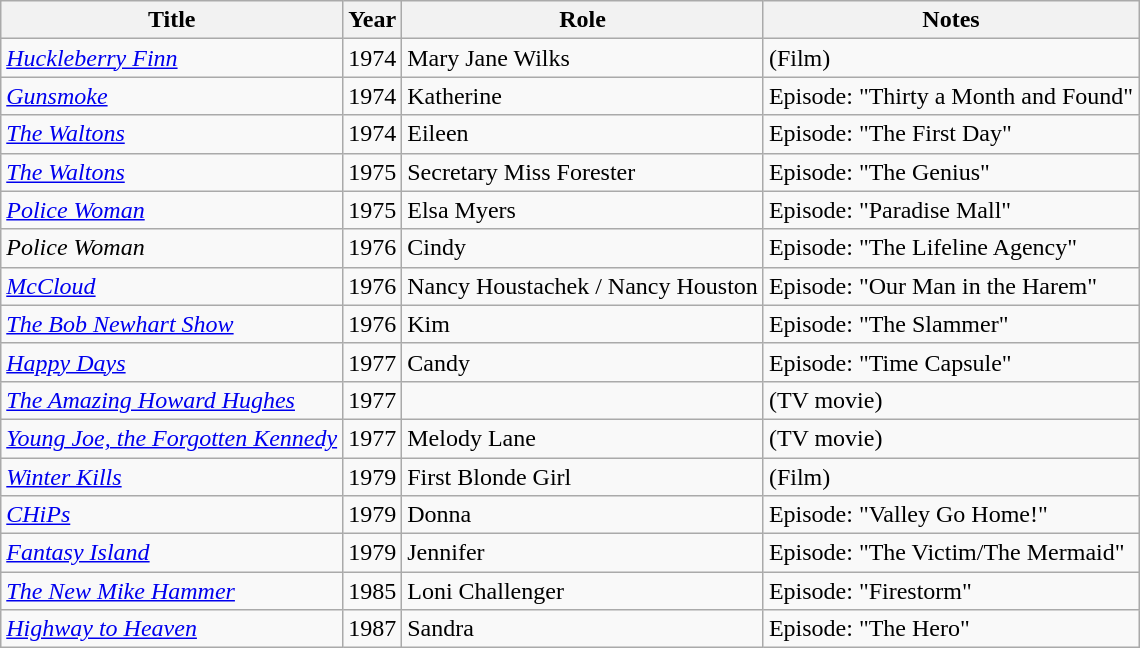<table class="wikitable">
<tr>
<th>Title</th>
<th>Year</th>
<th>Role</th>
<th>Notes</th>
</tr>
<tr>
<td><em><a href='#'>Huckleberry Finn</a></em></td>
<td>1974</td>
<td>Mary Jane Wilks</td>
<td>(Film)</td>
</tr>
<tr>
<td><em><a href='#'>Gunsmoke</a></em></td>
<td>1974</td>
<td>Katherine</td>
<td>Episode: "Thirty a Month and Found"</td>
</tr>
<tr>
<td><em><a href='#'>The Waltons</a></em></td>
<td>1974</td>
<td>Eileen</td>
<td>Episode: "The First Day"</td>
</tr>
<tr>
<td><em><a href='#'>The Waltons</a></em></td>
<td>1975</td>
<td>Secretary Miss Forester</td>
<td>Episode: "The Genius"</td>
</tr>
<tr>
<td><em><a href='#'>Police Woman</a></em></td>
<td>1975</td>
<td>Elsa Myers</td>
<td>Episode:  "Paradise Mall"</td>
</tr>
<tr>
<td><em>Police Woman</em></td>
<td>1976</td>
<td>Cindy</td>
<td>Episode: "The Lifeline Agency"</td>
</tr>
<tr>
<td><em><a href='#'>McCloud</a></em></td>
<td>1976</td>
<td>Nancy Houstachek / Nancy Houston</td>
<td>Episode:  "Our Man in the Harem"</td>
</tr>
<tr>
<td><em><a href='#'>The Bob Newhart Show</a></em></td>
<td>1976</td>
<td>Kim</td>
<td>Episode: "The Slammer"</td>
</tr>
<tr>
<td><em><a href='#'>Happy Days</a></em></td>
<td>1977</td>
<td>Candy</td>
<td>Episode: "Time Capsule"</td>
</tr>
<tr>
<td><em><a href='#'>The Amazing Howard Hughes</a></em></td>
<td>1977</td>
<td></td>
<td>(TV movie)</td>
</tr>
<tr>
<td><em><a href='#'>Young Joe, the Forgotten Kennedy</a></em></td>
<td>1977</td>
<td>Melody Lane</td>
<td>(TV movie)</td>
</tr>
<tr>
<td><em><a href='#'>Winter Kills</a></em></td>
<td>1979</td>
<td>First Blonde Girl</td>
<td>(Film)</td>
</tr>
<tr>
<td><em><a href='#'>CHiPs</a></em></td>
<td>1979</td>
<td>Donna</td>
<td>Episode: "Valley Go Home!"</td>
</tr>
<tr>
<td><em><a href='#'>Fantasy Island</a></em></td>
<td>1979</td>
<td>Jennifer</td>
<td>Episode:  "The Victim/The Mermaid"</td>
</tr>
<tr>
<td><em><a href='#'>The New Mike Hammer</a></em></td>
<td>1985</td>
<td>Loni Challenger</td>
<td>Episode: "Firestorm"</td>
</tr>
<tr>
<td><em><a href='#'>Highway to Heaven</a></em></td>
<td>1987</td>
<td>Sandra</td>
<td>Episode: "The Hero"</td>
</tr>
</table>
